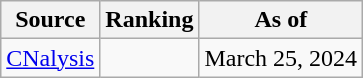<table class="wikitable" style="text-align:center">
<tr>
<th>Source</th>
<th>Ranking</th>
<th>As of</th>
</tr>
<tr>
<td><a href='#'>CNalysis</a></td>
<td></td>
<td>March 25, 2024</td>
</tr>
</table>
